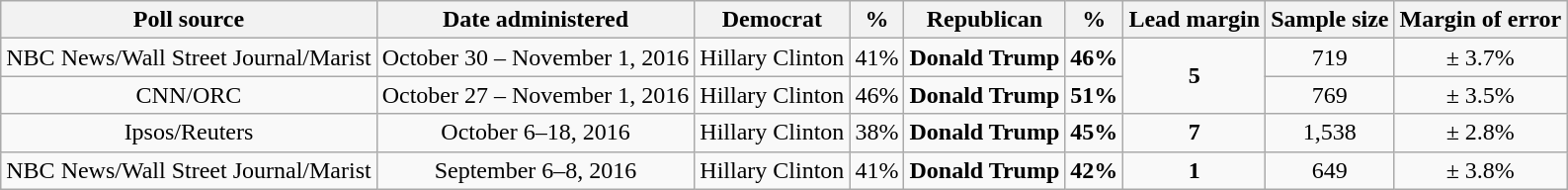<table class="wikitable"  style="text-align:center;">
<tr valign=bottom>
<th>Poll source</th>
<th>Date administered</th>
<th>Democrat</th>
<th>%</th>
<th>Republican</th>
<th>%</th>
<th>Lead margin</th>
<th>Sample size</th>
<th>Margin of error</th>
</tr>
<tr>
<td>NBC News/Wall Street Journal/Marist</td>
<td>October 30 – November 1, 2016</td>
<td>Hillary Clinton</td>
<td>41%</td>
<td><strong>Donald Trump</strong></td>
<td><strong>46%</strong></td>
<td rowspan="2" ><strong>5</strong></td>
<td>719</td>
<td>± 3.7%</td>
</tr>
<tr>
<td>CNN/ORC</td>
<td>October 27 – November 1, 2016</td>
<td>Hillary Clinton</td>
<td>46%</td>
<td><strong>Donald Trump</strong></td>
<td><strong>51%</strong></td>
<td>769</td>
<td>± 3.5%</td>
</tr>
<tr>
<td>Ipsos/Reuters</td>
<td>October 6–18, 2016</td>
<td>Hillary Clinton</td>
<td align=center>38%</td>
<td><strong>Donald Trump</strong></td>
<td><strong>45%</strong></td>
<td><strong>7</strong></td>
<td>1,538</td>
<td>± 2.8%</td>
</tr>
<tr>
<td>NBC News/Wall Street Journal/Marist</td>
<td>September 6–8, 2016</td>
<td>Hillary Clinton</td>
<td align=center>41%</td>
<td><strong>Donald Trump</strong></td>
<td><strong>42%</strong></td>
<td><strong>1</strong></td>
<td>649</td>
<td>± 3.8%</td>
</tr>
</table>
